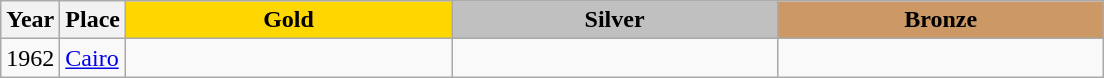<table class="wikitable">
<tr>
<th>Year</th>
<th>Place</th>
<th style="background:gold"    width="210">Gold</th>
<th style="background:silver"  width="210">Silver</th>
<th style="background:#cc9966" width="210">Bronze</th>
</tr>
<tr>
<td>1962</td>
<td> <a href='#'>Cairo</a></td>
<td></td>
<td></td>
<td></td>
</tr>
</table>
